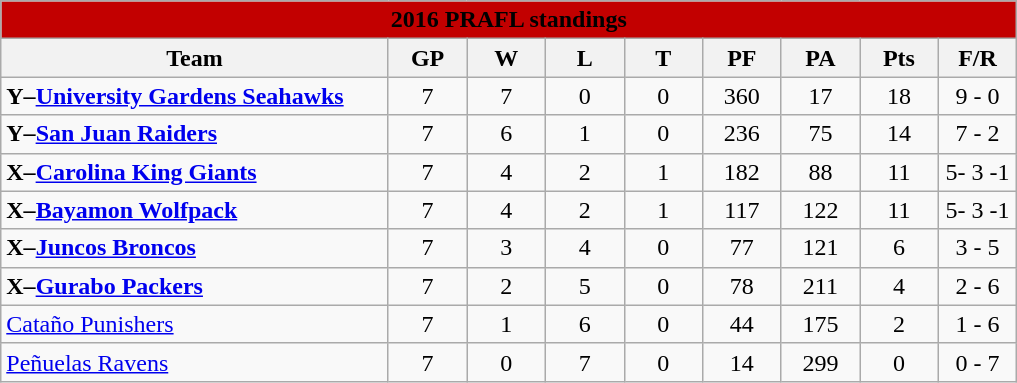<table class="wikitable">
<tr>
<th colspan="9" style="background-color: #c20000;">2016 PRAFL standings</th>
</tr>
<tr>
<th width=251>Team</th>
<th width=45>GP</th>
<th width=45>W</th>
<th width=45>L</th>
<th width=45>T</th>
<th width=45>PF</th>
<th width=45>PA</th>
<th width=45>Pts</th>
<th width=45>F/R</th>
</tr>
<tr style="text-align:center;">
<td style="text-align:left;"><strong>Y–<a href='#'>University Gardens Seahawks</a></strong></td>
<td>7</td>
<td>7</td>
<td>0</td>
<td>0</td>
<td>360</td>
<td>17</td>
<td>18</td>
<td>9 - 0</td>
</tr>
<tr style="text-align:center;">
<td style="text-align:left;"><strong>Y–<a href='#'>San Juan Raiders</a></strong></td>
<td>7</td>
<td>6</td>
<td>1</td>
<td>0</td>
<td>236</td>
<td>75</td>
<td>14</td>
<td>7 - 2</td>
</tr>
<tr style="text-align:center;">
<td style="text-align:left;"><strong>X–<a href='#'>Carolina King Giants</a></strong></td>
<td>7</td>
<td>4</td>
<td>2</td>
<td>1</td>
<td>182</td>
<td>88</td>
<td>11</td>
<td>5- 3 -1</td>
</tr>
<tr style="text-align:center;">
<td style="text-align:left;"><strong>X–<a href='#'>Bayamon Wolfpack</a></strong></td>
<td>7</td>
<td>4</td>
<td>2</td>
<td>1</td>
<td>117</td>
<td>122</td>
<td>11</td>
<td>5- 3 -1</td>
</tr>
<tr style="text-align:center;">
<td style="text-align:left;"><strong>X–<a href='#'>Juncos Broncos</a></strong></td>
<td>7</td>
<td>3</td>
<td>4</td>
<td>0</td>
<td>77</td>
<td>121</td>
<td>6</td>
<td>3 - 5</td>
</tr>
<tr style="text-align:center;">
<td style="text-align:left;"><strong>X–<a href='#'>Gurabo Packers</a></strong></td>
<td>7</td>
<td>2</td>
<td>5</td>
<td>0</td>
<td>78</td>
<td>211</td>
<td>4</td>
<td>2 - 6</td>
</tr>
<tr style="text-align:center;">
<td style="text-align:left;"><a href='#'>Cataño Punishers</a></td>
<td>7</td>
<td>1</td>
<td>6</td>
<td>0</td>
<td>44</td>
<td>175</td>
<td>2</td>
<td>1 - 6</td>
</tr>
<tr style="text-align:center;">
<td style="text-align:left;"><a href='#'>Peñuelas Ravens</a></td>
<td>7</td>
<td>0</td>
<td>7</td>
<td>0</td>
<td>14</td>
<td>299</td>
<td>0</td>
<td>0 - 7</td>
</tr>
</table>
